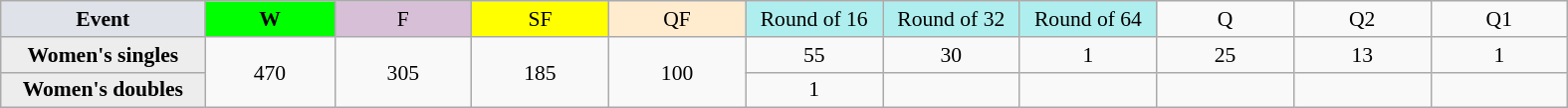<table class=wikitable style=font-size:90%;text-align:center>
<tr>
<td style="width:130px; background:#dfe2e9;"><strong>Event</strong></td>
<td style="width:80px; background:lime;"><strong>W</strong></td>
<td style="width:85px; background:thistle;">F</td>
<td style="width:85px; background:#ff0;">SF</td>
<td style="width:85px; background:#ffebcd;">QF</td>
<td style="width:85px; background:#afeeee;">Round of 16</td>
<td style="width:85px; background:#afeeee;">Round of 32</td>
<td style="width:85px; background:#afeeee;">Round of 64</td>
<td width=85>Q</td>
<td width=85>Q2</td>
<td width=85>Q1</td>
</tr>
<tr>
<th style="background:#ededed;">Women's singles</th>
<td rowspan=2>470</td>
<td rowspan=2>305</td>
<td rowspan=2>185</td>
<td rowspan=2>100</td>
<td>55</td>
<td>30</td>
<td>1</td>
<td>25</td>
<td>13</td>
<td>1</td>
</tr>
<tr>
<th style="background:#ededed;">Women's doubles</th>
<td>1</td>
<td></td>
<td></td>
<td></td>
<td></td>
<td></td>
</tr>
</table>
